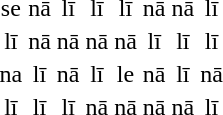<table style="border:0; text-align:center;">
<tr>
<td>se</td>
<td>nā</td>
<td>lī</td>
<td>lī</td>
<td>lī</td>
<td>nā</td>
<td>nā</td>
<td>lī</td>
</tr>
<tr>
<td>lī</td>
<td>nā</td>
<td>nā</td>
<td>nā</td>
<td>nā</td>
<td>lī</td>
<td>lī</td>
<td>lī</td>
</tr>
<tr>
<td>na</td>
<td>lī</td>
<td>nā</td>
<td>lī</td>
<td>le</td>
<td>nā</td>
<td>lī</td>
<td>nā</td>
</tr>
<tr>
<td>lī</td>
<td>lī</td>
<td>lī</td>
<td>nā</td>
<td>nā</td>
<td>nā</td>
<td>nā</td>
<td>lī</td>
</tr>
</table>
